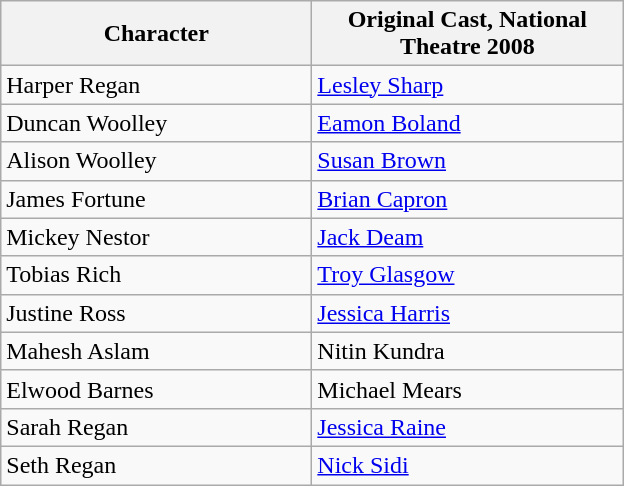<table class="wikitable">
<tr>
<th scope="col" width="200">Character</th>
<th scope="col" width="200">Original Cast, National Theatre 2008</th>
</tr>
<tr>
<td>Harper Regan</td>
<td><a href='#'>Lesley Sharp</a></td>
</tr>
<tr>
<td>Duncan Woolley</td>
<td><a href='#'>Eamon Boland</a></td>
</tr>
<tr>
<td>Alison Woolley</td>
<td><a href='#'>Susan Brown</a></td>
</tr>
<tr>
<td>James Fortune</td>
<td><a href='#'>Brian Capron</a></td>
</tr>
<tr>
<td>Mickey Nestor</td>
<td><a href='#'>Jack Deam</a></td>
</tr>
<tr>
<td>Tobias Rich</td>
<td><a href='#'>Troy Glasgow</a></td>
</tr>
<tr>
<td>Justine Ross</td>
<td><a href='#'>Jessica Harris</a></td>
</tr>
<tr>
<td>Mahesh Aslam</td>
<td>Nitin Kundra</td>
</tr>
<tr>
<td>Elwood Barnes</td>
<td>Michael Mears</td>
</tr>
<tr>
<td>Sarah Regan</td>
<td><a href='#'>Jessica Raine</a></td>
</tr>
<tr>
<td>Seth Regan</td>
<td><a href='#'>Nick Sidi</a></td>
</tr>
</table>
